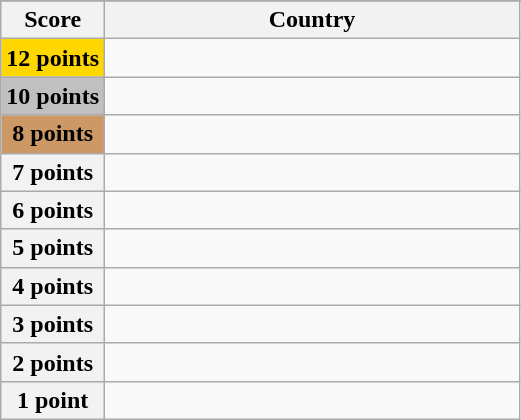<table class="wikitable">
<tr>
</tr>
<tr>
<th scope="col" width="20%">Score</th>
<th scope="col">Country</th>
</tr>
<tr>
<th scope="row" style="background:gold">12 points</th>
<td></td>
</tr>
<tr>
<th scope="row" style="background:silver">10 points</th>
<td></td>
</tr>
<tr>
<th scope="row" style="background:#CC9966">8 points</th>
<td></td>
</tr>
<tr>
<th scope="row">7 points</th>
<td></td>
</tr>
<tr>
<th scope="row">6 points</th>
<td></td>
</tr>
<tr>
<th scope="row">5 points</th>
<td></td>
</tr>
<tr>
<th scope="row">4 points</th>
<td></td>
</tr>
<tr>
<th scope="row">3 points</th>
<td></td>
</tr>
<tr>
<th scope="row">2 points</th>
<td></td>
</tr>
<tr>
<th scope="row">1 point</th>
<td></td>
</tr>
</table>
